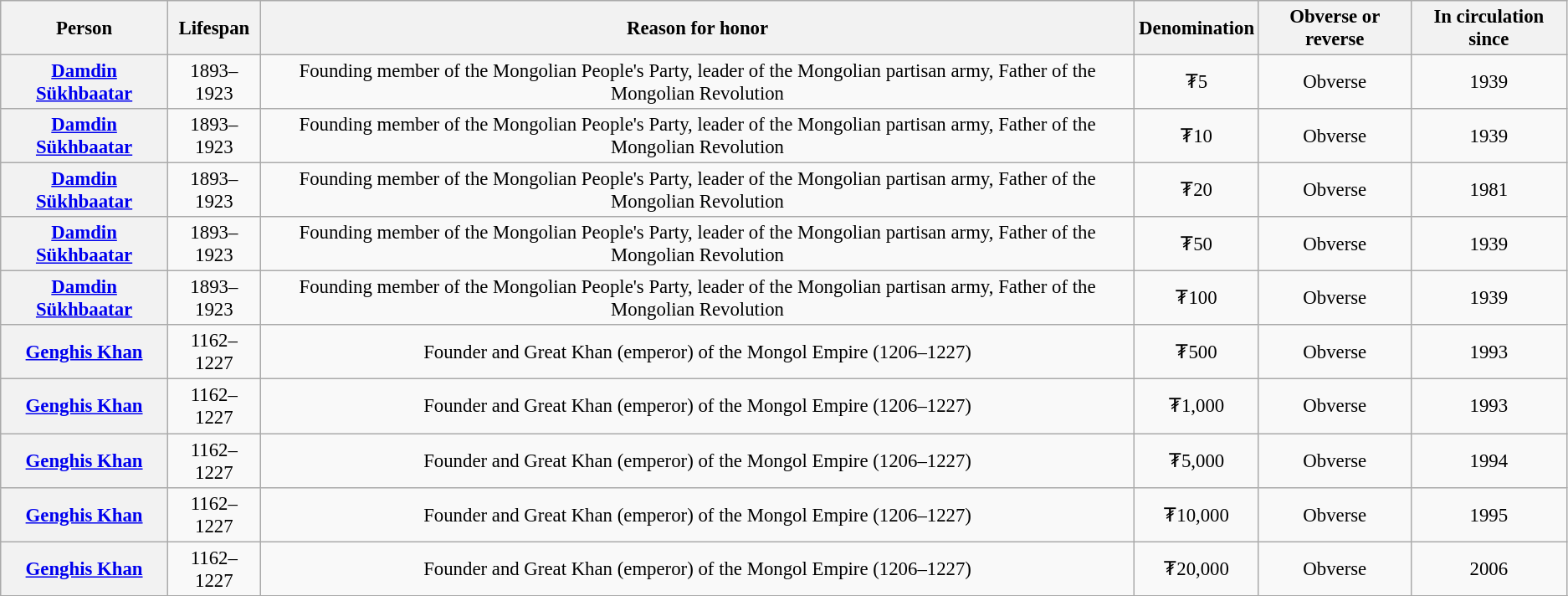<table class="wikitable" style="font-size: 95%; text-align:center;">
<tr>
<th>Person</th>
<th>Lifespan</th>
<th>Reason for honor</th>
<th>Denomination</th>
<th>Obverse or reverse</th>
<th>In circulation since</th>
</tr>
<tr>
<th><a href='#'>Damdin Sükhbaatar</a></th>
<td>1893–1923</td>
<td>Founding member of the Mongolian People's Party, leader of the Mongolian partisan army, Father of the Mongolian Revolution</td>
<td>₮5</td>
<td>Obverse</td>
<td>1939</td>
</tr>
<tr>
<th><a href='#'>Damdin Sükhbaatar</a></th>
<td>1893–1923</td>
<td>Founding member of the Mongolian People's Party, leader of the Mongolian partisan army, Father of the Mongolian Revolution</td>
<td>₮10</td>
<td>Obverse</td>
<td>1939</td>
</tr>
<tr>
<th><a href='#'>Damdin Sükhbaatar</a></th>
<td>1893–1923</td>
<td>Founding member of the Mongolian People's Party, leader of the Mongolian partisan army, Father of the Mongolian Revolution</td>
<td>₮20</td>
<td>Obverse</td>
<td>1981</td>
</tr>
<tr>
<th><a href='#'>Damdin Sükhbaatar</a></th>
<td>1893–1923</td>
<td>Founding member of the Mongolian People's Party, leader of the Mongolian partisan army, Father of the Mongolian Revolution</td>
<td>₮50</td>
<td>Obverse</td>
<td>1939</td>
</tr>
<tr>
<th><a href='#'>Damdin Sükhbaatar</a></th>
<td>1893–1923</td>
<td>Founding member of the Mongolian People's Party, leader of the Mongolian partisan army, Father of the Mongolian Revolution</td>
<td>₮100</td>
<td>Obverse</td>
<td>1939</td>
</tr>
<tr>
<th><a href='#'>Genghis Khan</a></th>
<td>1162–1227</td>
<td>Founder and Great Khan (emperor) of the Mongol Empire (1206–1227)</td>
<td>₮500</td>
<td>Obverse</td>
<td>1993</td>
</tr>
<tr>
<th><a href='#'>Genghis Khan</a></th>
<td>1162–1227</td>
<td>Founder and Great Khan (emperor) of the Mongol Empire (1206–1227)</td>
<td>₮1,000</td>
<td>Obverse</td>
<td>1993</td>
</tr>
<tr>
<th><a href='#'>Genghis Khan</a></th>
<td>1162–1227</td>
<td>Founder and Great Khan (emperor) of the Mongol Empire (1206–1227)</td>
<td>₮5,000</td>
<td>Obverse</td>
<td>1994</td>
</tr>
<tr>
<th><a href='#'>Genghis Khan</a></th>
<td>1162–1227</td>
<td>Founder and Great Khan (emperor) of the Mongol Empire (1206–1227)</td>
<td>₮10,000</td>
<td>Obverse</td>
<td>1995</td>
</tr>
<tr>
<th><a href='#'>Genghis Khan</a></th>
<td>1162–1227</td>
<td>Founder and Great Khan (emperor) of the Mongol Empire (1206–1227)</td>
<td>₮20,000</td>
<td>Obverse</td>
<td>2006</td>
</tr>
<tr>
</tr>
</table>
